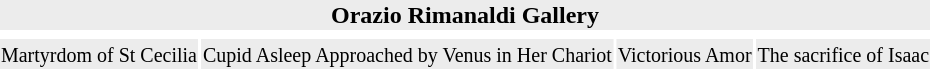<table align=center>
<tr>
<th colspan="5" style="background:#ECECEC; "><strong>Orazio Rimanaldi Gallery</strong></th>
</tr>
<tr>
<td></td>
<td></td>
<td></td>
<td></td>
</tr>
<tr>
<td style="background:#ECECEC; text-align: center;"><small>Martyrdom of St Cecilia<br></small></td>
<td style="background:#ECECEC; text-align: center;"><small>Cupid Asleep Approached by Venus in Her Chariot<br></small></td>
<td style="background:#ECECEC; text-align: center;"><small>Victorious Amor<br></small></td>
<td style="background:#ECECEC; text-align: center;"><small>The sacrifice of Isaac<br></small></td>
</tr>
</table>
